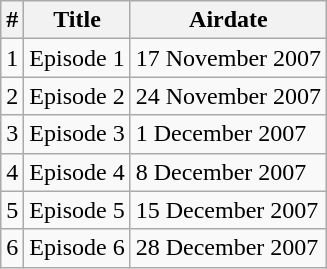<table class="wikitable sortable">
<tr>
<th>#</th>
<th>Title</th>
<th>Airdate</th>
</tr>
<tr>
<td>1</td>
<td>Episode 1</td>
<td>17 November 2007</td>
</tr>
<tr>
<td>2</td>
<td>Episode 2</td>
<td>24 November 2007</td>
</tr>
<tr>
<td>3</td>
<td>Episode 3</td>
<td>1 December 2007</td>
</tr>
<tr>
<td>4</td>
<td>Episode 4</td>
<td>8 December 2007</td>
</tr>
<tr>
<td>5</td>
<td>Episode 5</td>
<td>15 December 2007</td>
</tr>
<tr>
<td>6</td>
<td>Episode 6</td>
<td>28 December 2007</td>
</tr>
</table>
